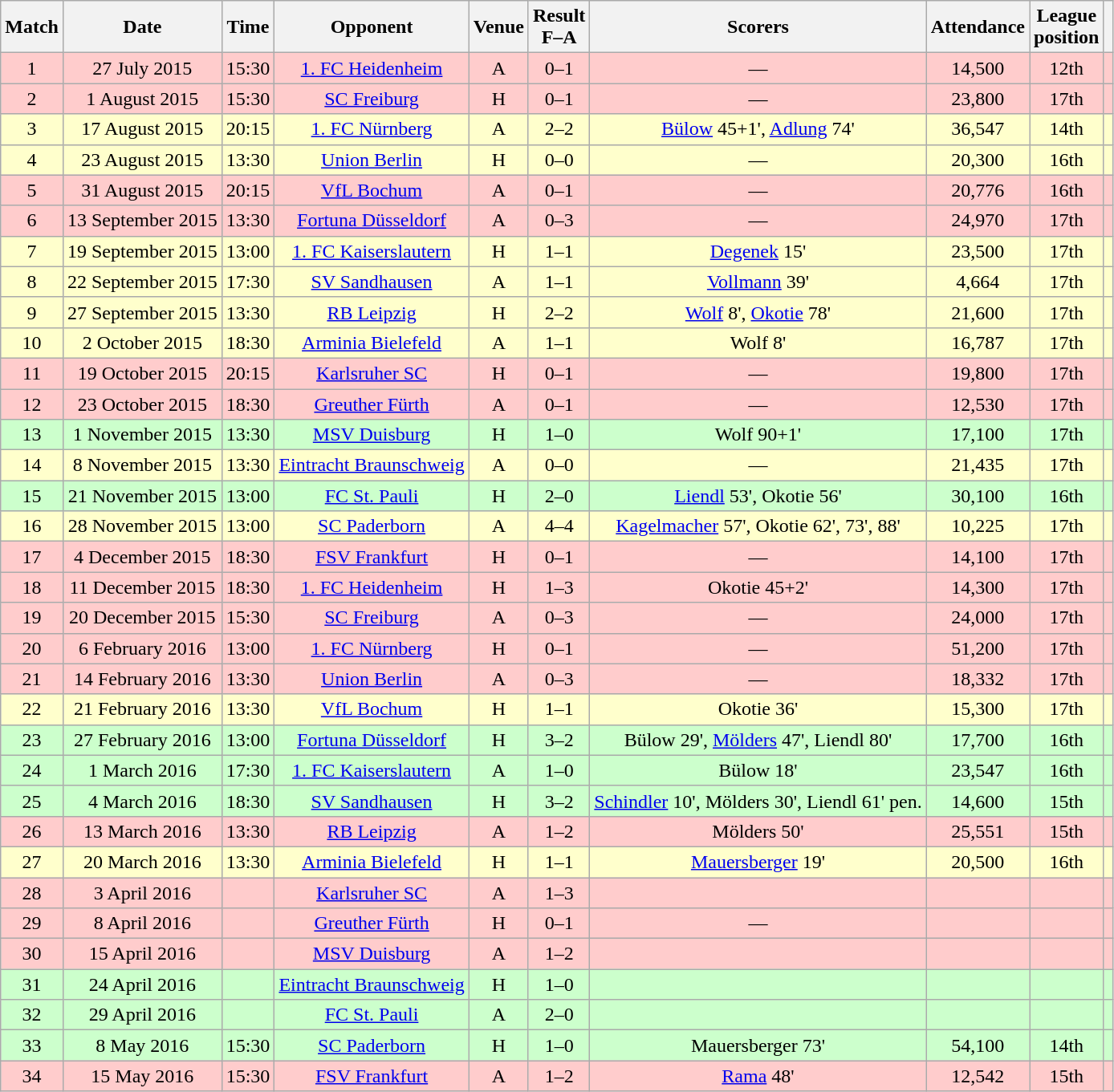<table class="wikitable sortable" style="text-align:center">
<tr>
<th>Match</th>
<th>Date</th>
<th>Time</th>
<th>Opponent</th>
<th>Venue</th>
<th>Result<br>F–A</th>
<th class="unsortable">Scorers</th>
<th>Attendance</th>
<th>League<br>position</th>
<th class="unsortable"></th>
</tr>
<tr style="background:#fcc">
<td>1</td>
<td>27 July 2015</td>
<td>15:30</td>
<td><a href='#'>1. FC Heidenheim</a></td>
<td>A</td>
<td>0–1</td>
<td>—</td>
<td>14,500</td>
<td>12th</td>
<td></td>
</tr>
<tr style="background:#fcc">
<td>2</td>
<td>1 August 2015</td>
<td>15:30</td>
<td><a href='#'>SC Freiburg</a></td>
<td>H</td>
<td>0–1</td>
<td>—</td>
<td>23,800</td>
<td>17th</td>
<td></td>
</tr>
<tr style="background:#ffc">
<td>3</td>
<td>17 August 2015</td>
<td>20:15</td>
<td><a href='#'>1. FC Nürnberg</a></td>
<td>A</td>
<td>2–2</td>
<td><a href='#'>Bülow</a> 45+1', <a href='#'>Adlung</a> 74'</td>
<td>36,547</td>
<td>14th</td>
<td></td>
</tr>
<tr style="background:#ffc">
<td>4</td>
<td>23 August 2015</td>
<td>13:30</td>
<td><a href='#'>Union Berlin</a></td>
<td>H</td>
<td>0–0</td>
<td>—</td>
<td>20,300</td>
<td>16th</td>
<td></td>
</tr>
<tr style="background:#fcc">
<td>5</td>
<td>31 August 2015</td>
<td>20:15</td>
<td><a href='#'>VfL Bochum</a></td>
<td>A</td>
<td>0–1</td>
<td>—</td>
<td>20,776</td>
<td>16th</td>
<td></td>
</tr>
<tr style="background:#fcc">
<td>6</td>
<td>13 September 2015</td>
<td>13:30</td>
<td><a href='#'>Fortuna Düsseldorf</a></td>
<td>A</td>
<td>0–3</td>
<td>—</td>
<td>24,970</td>
<td>17th</td>
<td></td>
</tr>
<tr style="background:#ffc">
<td>7</td>
<td>19 September 2015</td>
<td>13:00</td>
<td><a href='#'>1. FC Kaiserslautern</a></td>
<td>H</td>
<td>1–1</td>
<td><a href='#'>Degenek</a> 15'</td>
<td>23,500</td>
<td>17th</td>
<td></td>
</tr>
<tr style="background:#ffc">
<td>8</td>
<td>22 September 2015</td>
<td>17:30</td>
<td><a href='#'>SV Sandhausen</a></td>
<td>A</td>
<td>1–1</td>
<td><a href='#'>Vollmann</a> 39'</td>
<td>4,664</td>
<td>17th</td>
<td></td>
</tr>
<tr style="background:#ffc">
<td>9</td>
<td>27 September 2015</td>
<td>13:30</td>
<td><a href='#'>RB Leipzig</a></td>
<td>H</td>
<td>2–2</td>
<td><a href='#'>Wolf</a> 8', <a href='#'>Okotie</a> 78'</td>
<td>21,600</td>
<td>17th</td>
<td></td>
</tr>
<tr style="background:#ffc">
<td>10</td>
<td>2 October 2015</td>
<td>18:30</td>
<td><a href='#'>Arminia Bielefeld</a></td>
<td>A</td>
<td>1–1</td>
<td>Wolf 8'</td>
<td>16,787</td>
<td>17th</td>
<td></td>
</tr>
<tr style="background:#fcc">
<td>11</td>
<td>19 October 2015</td>
<td>20:15</td>
<td><a href='#'>Karlsruher SC</a></td>
<td>H</td>
<td>0–1</td>
<td>—</td>
<td>19,800</td>
<td>17th</td>
<td></td>
</tr>
<tr style="background:#fcc">
<td>12</td>
<td>23 October 2015</td>
<td>18:30</td>
<td><a href='#'>Greuther Fürth</a></td>
<td>A</td>
<td>0–1</td>
<td>—</td>
<td>12,530</td>
<td>17th</td>
<td></td>
</tr>
<tr style="background:#cfc">
<td>13</td>
<td>1 November 2015</td>
<td>13:30</td>
<td><a href='#'>MSV Duisburg</a></td>
<td>H</td>
<td>1–0</td>
<td>Wolf 90+1'</td>
<td>17,100</td>
<td>17th</td>
<td></td>
</tr>
<tr style="background:#ffc">
<td>14</td>
<td>8 November 2015</td>
<td>13:30</td>
<td><a href='#'>Eintracht Braunschweig</a></td>
<td>A</td>
<td>0–0</td>
<td>—</td>
<td>21,435</td>
<td>17th</td>
<td></td>
</tr>
<tr style="background:#cfc">
<td>15</td>
<td>21 November 2015</td>
<td>13:00</td>
<td><a href='#'>FC St. Pauli</a></td>
<td>H</td>
<td>2–0</td>
<td><a href='#'>Liendl</a> 53', Okotie 56'</td>
<td>30,100</td>
<td>16th</td>
<td></td>
</tr>
<tr style="background:#ffc">
<td>16</td>
<td>28 November 2015</td>
<td>13:00</td>
<td><a href='#'>SC Paderborn</a></td>
<td>A</td>
<td>4–4</td>
<td><a href='#'>Kagelmacher</a> 57', Okotie 62', 73', 88'</td>
<td>10,225</td>
<td>17th</td>
<td></td>
</tr>
<tr style="background:#fcc">
<td>17</td>
<td>4 December 2015</td>
<td>18:30</td>
<td><a href='#'>FSV Frankfurt</a></td>
<td>H</td>
<td>0–1</td>
<td>—</td>
<td>14,100</td>
<td>17th</td>
<td></td>
</tr>
<tr style="background:#fcc">
<td>18</td>
<td>11 December 2015</td>
<td>18:30</td>
<td><a href='#'>1. FC Heidenheim</a></td>
<td>H</td>
<td>1–3</td>
<td>Okotie 45+2'</td>
<td>14,300</td>
<td>17th</td>
<td></td>
</tr>
<tr style="background:#fcc">
<td>19</td>
<td>20 December 2015</td>
<td>15:30</td>
<td><a href='#'>SC Freiburg</a></td>
<td>A</td>
<td>0–3</td>
<td>—</td>
<td>24,000</td>
<td>17th</td>
<td></td>
</tr>
<tr style="background:#fcc">
<td>20</td>
<td>6 February 2016</td>
<td>13:00</td>
<td><a href='#'>1. FC Nürnberg</a></td>
<td>H</td>
<td>0–1</td>
<td>—</td>
<td>51,200</td>
<td>17th</td>
<td></td>
</tr>
<tr style="background:#fcc">
<td>21</td>
<td>14 February 2016</td>
<td>13:30</td>
<td><a href='#'>Union Berlin</a></td>
<td>A</td>
<td>0–3</td>
<td>—</td>
<td>18,332</td>
<td>17th</td>
<td></td>
</tr>
<tr style="background:#ffc">
<td>22</td>
<td>21 February 2016</td>
<td>13:30</td>
<td><a href='#'>VfL Bochum</a></td>
<td>H</td>
<td>1–1</td>
<td>Okotie 36'</td>
<td>15,300</td>
<td>17th</td>
<td></td>
</tr>
<tr style="background:#cfc">
<td>23</td>
<td>27 February 2016</td>
<td>13:00</td>
<td><a href='#'>Fortuna Düsseldorf</a></td>
<td>H</td>
<td>3–2</td>
<td>Bülow 29', <a href='#'>Mölders</a> 47', Liendl 80'</td>
<td>17,700</td>
<td>16th</td>
<td></td>
</tr>
<tr style="background:#cfc">
<td>24</td>
<td>1 March 2016</td>
<td>17:30</td>
<td><a href='#'>1. FC Kaiserslautern</a></td>
<td>A</td>
<td>1–0</td>
<td>Bülow 18'</td>
<td>23,547</td>
<td>16th</td>
<td></td>
</tr>
<tr style="background:#cfc">
<td>25</td>
<td>4 March 2016</td>
<td>18:30</td>
<td><a href='#'>SV Sandhausen</a></td>
<td>H</td>
<td>3–2</td>
<td><a href='#'>Schindler</a> 10', Mölders 30', Liendl 61' pen.</td>
<td>14,600</td>
<td>15th</td>
<td></td>
</tr>
<tr style="background:#fcc">
<td>26</td>
<td>13 March 2016</td>
<td>13:30</td>
<td><a href='#'>RB Leipzig</a></td>
<td>A</td>
<td>1–2</td>
<td>Mölders 50'</td>
<td>25,551</td>
<td>15th</td>
<td></td>
</tr>
<tr style="background:#ffc">
<td>27</td>
<td>20 March 2016</td>
<td>13:30</td>
<td><a href='#'>Arminia Bielefeld</a></td>
<td>H</td>
<td>1–1</td>
<td><a href='#'>Mauersberger</a> 19'</td>
<td>20,500</td>
<td>16th</td>
<td></td>
</tr>
<tr style="background:#fcc">
<td>28</td>
<td>3 April 2016</td>
<td></td>
<td><a href='#'>Karlsruher SC</a></td>
<td>A</td>
<td>1–3</td>
<td></td>
<td></td>
<td></td>
<td></td>
</tr>
<tr style="background:#fcc">
<td>29</td>
<td>8 April 2016</td>
<td></td>
<td><a href='#'>Greuther Fürth</a></td>
<td>H</td>
<td>0–1</td>
<td>—</td>
<td></td>
<td></td>
<td></td>
</tr>
<tr style="background:#fcc">
<td>30</td>
<td>15 April 2016</td>
<td></td>
<td><a href='#'>MSV Duisburg</a></td>
<td>A</td>
<td>1–2</td>
<td></td>
<td></td>
<td></td>
<td></td>
</tr>
<tr style="background:#cfc">
<td>31</td>
<td>24 April 2016</td>
<td></td>
<td><a href='#'>Eintracht Braunschweig</a></td>
<td>H</td>
<td>1–0</td>
<td></td>
<td></td>
<td></td>
<td></td>
</tr>
<tr style="background:#cfc">
<td>32</td>
<td>29 April 2016</td>
<td></td>
<td><a href='#'>FC St. Pauli</a></td>
<td>A</td>
<td>2–0</td>
<td></td>
<td></td>
<td></td>
<td></td>
</tr>
<tr style="background:#cfc">
<td>33</td>
<td>8 May 2016</td>
<td>15:30</td>
<td><a href='#'>SC Paderborn</a></td>
<td>H</td>
<td>1–0</td>
<td>Mauersberger 73'</td>
<td>54,100</td>
<td>14th</td>
<td></td>
</tr>
<tr style="background:#fcc">
<td>34</td>
<td>15 May 2016</td>
<td>15:30</td>
<td><a href='#'>FSV Frankfurt</a></td>
<td>A</td>
<td>1–2</td>
<td><a href='#'>Rama</a> 48'</td>
<td>12,542</td>
<td>15th</td>
<td></td>
</tr>
</table>
